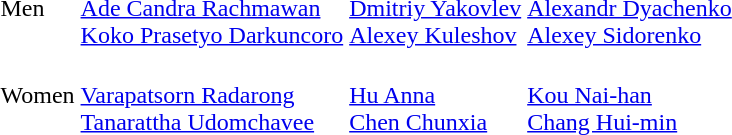<table>
<tr>
<td>Men</td>
<td><br><a href='#'>Ade Candra Rachmawan</a><br><a href='#'>Koko Prasetyo Darkuncoro</a></td>
<td><br><a href='#'>Dmitriy Yakovlev</a><br><a href='#'>Alexey Kuleshov</a></td>
<td><br><a href='#'>Alexandr Dyachenko</a><br><a href='#'>Alexey Sidorenko</a></td>
</tr>
<tr>
<td>Women</td>
<td><br><a href='#'>Varapatsorn Radarong</a><br><a href='#'>Tanarattha Udomchavee</a></td>
<td><br><a href='#'>Hu Anna</a><br><a href='#'>Chen Chunxia</a></td>
<td><br><a href='#'>Kou Nai-han</a><br><a href='#'>Chang Hui-min</a></td>
</tr>
</table>
